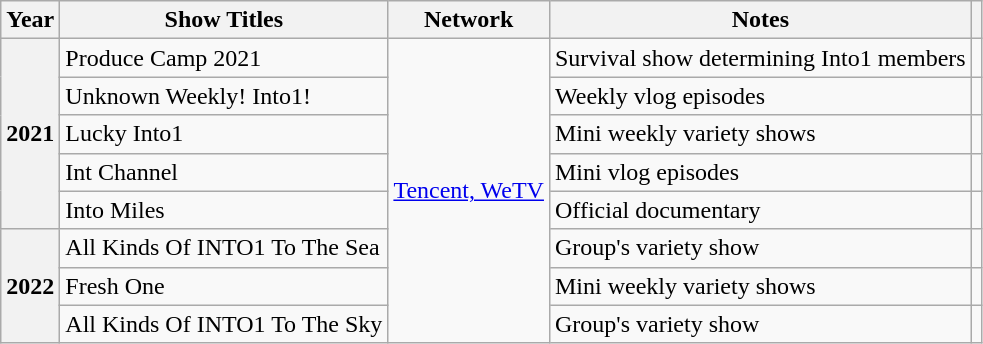<table class="wikitable">
<tr>
<th>Year</th>
<th>Show Titles</th>
<th>Network</th>
<th>Notes</th>
<th></th>
</tr>
<tr>
<th scope="row"rowspan="5">2021</th>
<td>Produce Camp 2021</td>
<td rowspan="9"><a href='#'>Tencent, WeTV</a></td>
<td>Survival show determining Into1 members</td>
<td></td>
</tr>
<tr>
<td>Unknown Weekly! Into1!</td>
<td>Weekly vlog episodes</td>
<td></td>
</tr>
<tr>
<td>Lucky Into1</td>
<td>Mini weekly variety shows</td>
<td></td>
</tr>
<tr>
<td>Int Channel</td>
<td>Mini vlog episodes</td>
<td></td>
</tr>
<tr>
<td>Into Miles<em></td>
<td>Official documentary</td>
<td></td>
</tr>
<tr>
<th rowspan="3" scope="row">2022</th>
<td>All Kinds Of INTO1 To The Sea</td>
<td>Group's variety show</td>
<td></td>
</tr>
<tr>
<td>Fresh One</td>
<td>Mini weekly variety shows</td>
<td></td>
</tr>
<tr>
<td>All Kinds Of INTO1 To The Sky</td>
<td>Group's variety show</td>
<td></td>
</tr>
</table>
